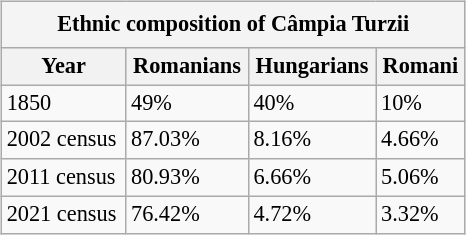<table class="wikitable" border="1" style="float:right; font-size:93%;width:310px;height:16px;border:0;text-align:left;line-height:120%;margin-left:10px; margin-bottom:10px;">
<tr>
<td colspan="14" style="text-align:center; background:#f4f4f4;" height=24px><strong>Ethnic composition of Câmpia Turzii</strong></td>
</tr>
<tr>
<th>Year</th>
<th>Romanians</th>
<th>Hungarians</th>
<th>Romani</th>
</tr>
<tr>
<td>1850</td>
<td>49%</td>
<td>40%</td>
<td>10%</td>
</tr>
<tr>
<td>2002 census</td>
<td>87.03%</td>
<td>8.16%</td>
<td>4.66%</td>
</tr>
<tr>
<td>2011 census</td>
<td>80.93%</td>
<td>6.66%</td>
<td>5.06%</td>
</tr>
<tr>
<td>2021 census</td>
<td>76.42%</td>
<td>4.72%</td>
<td>3.32%</td>
</tr>
</table>
